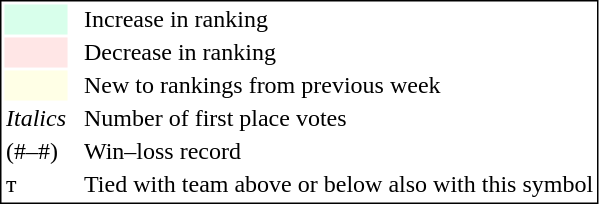<table style="border:1px solid black;">
<tr>
<td style="background:#D8FFEB; width:20px;"></td>
<td> </td>
<td>Increase in ranking</td>
</tr>
<tr>
<td style="background:#FFE6E6; width:20px;"></td>
<td> </td>
<td>Decrease in ranking</td>
</tr>
<tr>
<td style="background:#FFFFE6; width:20px;"></td>
<td> </td>
<td>New to rankings from previous week</td>
</tr>
<tr>
<td><em>Italics</em></td>
<td> </td>
<td>Number of first place votes</td>
</tr>
<tr>
<td>(#–#)</td>
<td> </td>
<td>Win–loss record</td>
</tr>
<tr>
<td>т</td>
<td></td>
<td>Tied with team above or below also with this symbol</td>
</tr>
</table>
